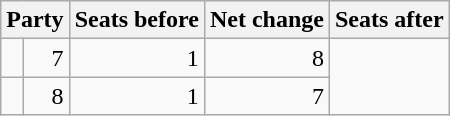<table class=wikitable style="text-align:right">
<tr>
<th colspan="2">Party</th>
<th>Seats before</th>
<th>Net change</th>
<th>Seats after</th>
</tr>
<tr>
<td></td>
<td>7</td>
<td> 1</td>
<td>8</td>
</tr>
<tr>
<td></td>
<td>8</td>
<td> 1</td>
<td>7</td>
</tr>
</table>
